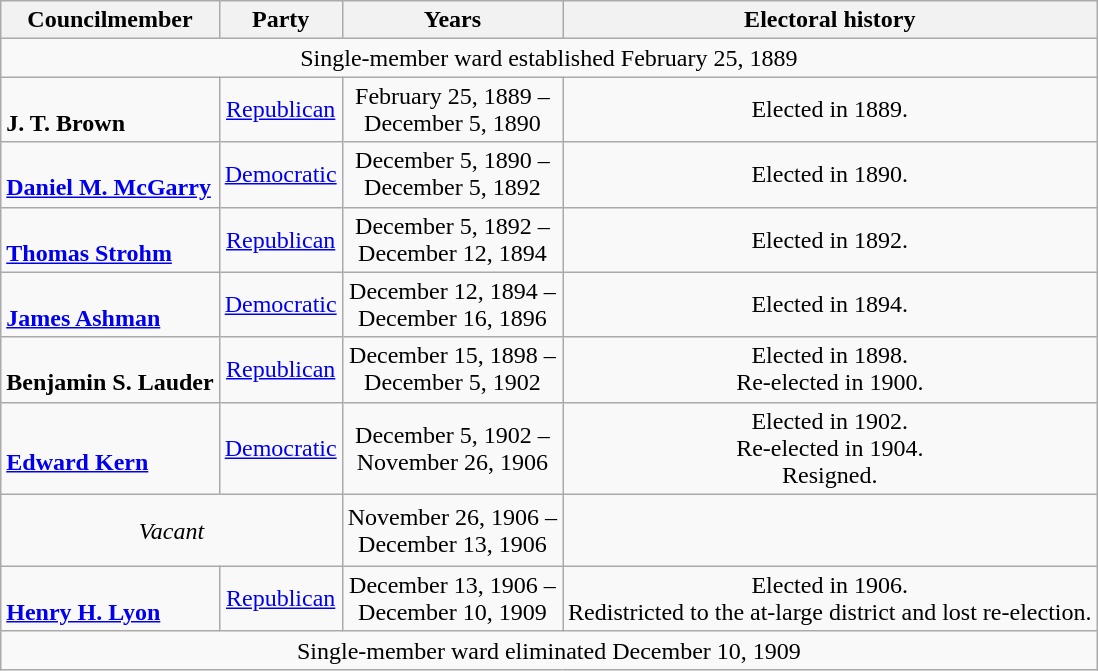<table class="wikitable" style="text-align:center;">
<tr>
<th>Councilmember</th>
<th>Party</th>
<th>Years</th>
<th>Electoral history</th>
</tr>
<tr>
<td colspan="4">Single-member ward established February 25, 1889</td>
</tr>
<tr>
<td align=left><br> <strong>J. T. Brown</strong> <br> </td>
<td><a href='#'>Republican</a></td>
<td nowrap>February 25, 1889 –<br> December 5, 1890</td>
<td>Elected in 1889. <br> </td>
</tr>
<tr>
<td align=left><br> <strong><a href='#'>Daniel M. McGarry</a></strong><br></td>
<td><a href='#'>Democratic</a></td>
<td nowrap>December 5, 1890 –<br> December 5, 1892</td>
<td>Elected in 1890. <br> </td>
</tr>
<tr>
<td align=left> <br> <strong><a href='#'>Thomas Strohm</a></strong> <br> </td>
<td><a href='#'>Republican</a></td>
<td nowrap>December 5, 1892 –<br> December 12, 1894</td>
<td>Elected in 1892. <br> </td>
</tr>
<tr>
<td align=left> <br> <strong><a href='#'>James Ashman</a></strong> <br></td>
<td><a href='#'>Democratic</a></td>
<td nowrap>December 12, 1894 –<br> December 16, 1896</td>
<td>Elected in 1894. <br> </td>
</tr>
<tr>
<td align=left> <br> <strong>Benjamin S. Lauder</strong><br></td>
<td><a href='#'>Republican</a></td>
<td nowrap>December 15, 1898 –<br> December 5, 1902</td>
<td>Elected in 1898. <br> Re-elected in 1900. <br> </td>
</tr>
<tr>
<td align=left> <br> <strong><a href='#'>Edward Kern</a></strong><br></td>
<td><a href='#'>Democratic</a></td>
<td nowrap>December 5, 1902 –<br> November 26, 1906</td>
<td>Elected in 1902. <br> Re-elected in 1904. <br> Resigned.</td>
</tr>
<tr style="height:3em">
<td colspan=2><em>Vacant</em></td>
<td nowrap>November 26, 1906 –<br>December 13, 1906</td>
<td></td>
</tr>
<tr>
<td align=left> <br> <strong><a href='#'>Henry H. Lyon</a></strong><br></td>
<td><a href='#'>Republican</a></td>
<td nowrap>December 13, 1906 –<br> December 10, 1909</td>
<td>Elected in 1906. <br> Redistricted to the at-large district and lost re-election.</td>
</tr>
<tr>
<td colspan="4">Single-member ward eliminated December 10, 1909</td>
</tr>
</table>
